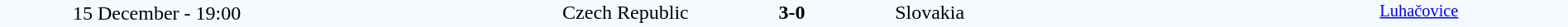<table style="width: 100%; background:#F5FAFF;" cellspacing="0">
<tr>
<td align=center rowspan=3 width=20%>15 December - 19:00</td>
</tr>
<tr>
<td width=24% align=right>Czech Republic </td>
<td align=center width=13%><strong>3-0</strong></td>
<td width=24%> Slovakia</td>
<td style=font-size:85% rowspan=3 valign=top align=center><a href='#'>Luhačovice</a></td>
</tr>
<tr style=font-size:85%>
<td align=right valign=top></td>
<td></td>
<td></td>
</tr>
</table>
